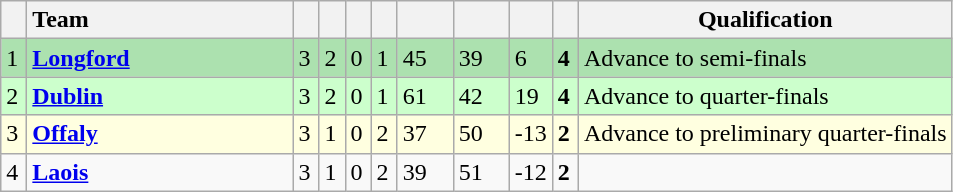<table class="wikitable">
<tr>
<th width="10"></th>
<th width="170" style="text-align:left;">Team</th>
<th width="10"></th>
<th width="10"></th>
<th width="10"></th>
<th width="10"></th>
<th width="30"></th>
<th width="30"></th>
<th width="10"></th>
<th width="10"></th>
<th>Qualification</th>
</tr>
<tr style="background:#ace1af">
<td>1</td>
<td align="left"><strong> <a href='#'>Longford</a></strong></td>
<td>3</td>
<td>2</td>
<td>0</td>
<td>1</td>
<td>45</td>
<td>39</td>
<td>6</td>
<td><strong>4</strong></td>
<td>Advance to semi-finals</td>
</tr>
<tr style="background:#ccffcc">
<td>2</td>
<td align="left"><strong> <a href='#'>Dublin</a></strong></td>
<td>3</td>
<td>2</td>
<td>0</td>
<td>1</td>
<td>61</td>
<td>42</td>
<td>19</td>
<td><strong>4</strong></td>
<td>Advance to quarter-finals</td>
</tr>
<tr style="background:#FFFFE0;">
<td>3</td>
<td align="left"><strong> <a href='#'>Offaly</a></strong></td>
<td>3</td>
<td>1</td>
<td>0</td>
<td>2</td>
<td>37</td>
<td>50</td>
<td>-13</td>
<td><strong>2</strong></td>
<td>Advance to preliminary quarter-finals</td>
</tr>
<tr>
<td>4</td>
<td align="left"><strong> <a href='#'>Laois</a></strong></td>
<td>3</td>
<td>1</td>
<td>0</td>
<td>2</td>
<td>39</td>
<td>51</td>
<td>-12</td>
<td><strong>2</strong></td>
<td></td>
</tr>
</table>
